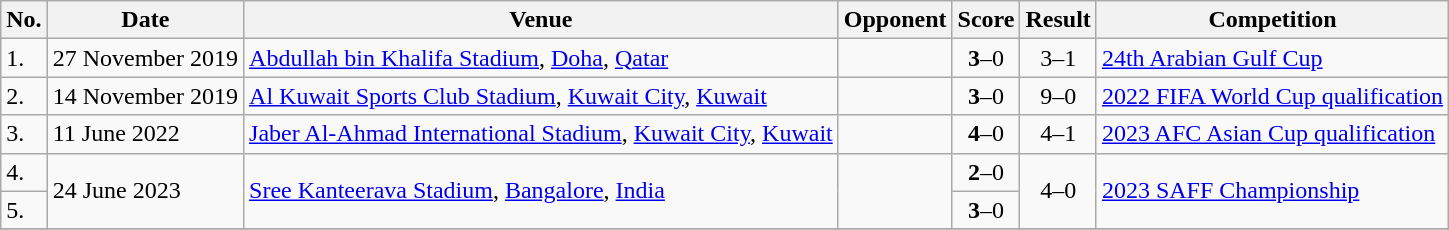<table class="wikitable">
<tr>
<th>No.</th>
<th>Date</th>
<th>Venue</th>
<th>Opponent</th>
<th>Score</th>
<th>Result</th>
<th>Competition</th>
</tr>
<tr>
<td>1.</td>
<td>27 November 2019</td>
<td><a href='#'>Abdullah bin Khalifa Stadium</a>, <a href='#'>Doha</a>, <a href='#'>Qatar</a></td>
<td></td>
<td align=center><strong>3</strong>–0</td>
<td align=center>3–1</td>
<td><a href='#'>24th Arabian Gulf Cup</a></td>
</tr>
<tr>
<td>2.</td>
<td>14 November 2019</td>
<td><a href='#'>Al Kuwait Sports Club Stadium</a>, <a href='#'>Kuwait City</a>, <a href='#'>Kuwait</a></td>
<td></td>
<td align=center><strong>3</strong>–0</td>
<td align=center>9–0</td>
<td><a href='#'>2022 FIFA World Cup qualification</a></td>
</tr>
<tr>
<td>3.</td>
<td>11 June 2022</td>
<td><a href='#'>Jaber Al-Ahmad International Stadium</a>, <a href='#'>Kuwait City</a>, <a href='#'>Kuwait</a></td>
<td></td>
<td align=center><strong>4</strong>–0</td>
<td align=center>4–1</td>
<td><a href='#'>2023 AFC Asian Cup qualification</a></td>
</tr>
<tr>
<td>4.</td>
<td rowspan=2>24 June 2023</td>
<td rowspan=2><a href='#'>Sree Kanteerava Stadium</a>, <a href='#'>Bangalore</a>, <a href='#'>India</a></td>
<td rowspan=2></td>
<td align=center><strong>2</strong>–0</td>
<td rowspan=2 align=center>4–0</td>
<td rowspan=2><a href='#'>2023 SAFF Championship</a></td>
</tr>
<tr>
<td>5.</td>
<td align=center><strong>3</strong>–0</td>
</tr>
<tr>
</tr>
</table>
